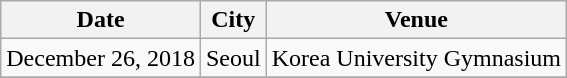<table class="wikitable" style="text-align:center;">
<tr>
<th>Date</th>
<th>City</th>
<th>Venue</th>
</tr>
<tr>
<td>December 26, 2018</td>
<td>Seoul</td>
<td>Korea University Gymnasium</td>
</tr>
<tr>
</tr>
</table>
